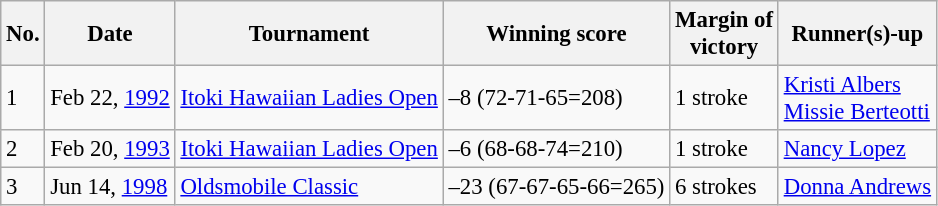<table class="wikitable" style="font-size:95%;">
<tr>
<th>No.</th>
<th>Date</th>
<th>Tournament</th>
<th>Winning score</th>
<th>Margin of<br>victory</th>
<th>Runner(s)-up</th>
</tr>
<tr>
<td>1</td>
<td>Feb 22, <a href='#'>1992</a></td>
<td><a href='#'>Itoki Hawaiian Ladies Open</a></td>
<td>–8 (72-71-65=208)</td>
<td>1 stroke</td>
<td> <a href='#'>Kristi Albers</a><br> <a href='#'>Missie Berteotti</a></td>
</tr>
<tr>
<td>2</td>
<td>Feb 20, <a href='#'>1993</a></td>
<td><a href='#'>Itoki Hawaiian Ladies Open</a></td>
<td>–6 (68-68-74=210)</td>
<td>1 stroke</td>
<td> <a href='#'>Nancy Lopez</a></td>
</tr>
<tr>
<td>3</td>
<td>Jun 14, <a href='#'>1998</a></td>
<td><a href='#'>Oldsmobile Classic</a></td>
<td>–23 (67-67-65-66=265)</td>
<td>6 strokes</td>
<td> <a href='#'>Donna Andrews</a></td>
</tr>
</table>
